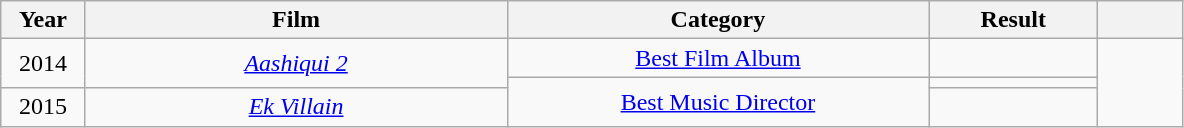<table class="wikitable sortable">
<tr>
<th style="width:5%;">Year</th>
<th style="width:25%;">Film</th>
<th style="width:25%;">Category</th>
<th style="width:10%;">Result</th>
<th style="width:5%;"></th>
</tr>
<tr>
<td style="text-align:center;" rowspan="2">2014</td>
<td style="text-align:center;" rowspan="2"><em><a href='#'>Aashiqui 2</a></em></td>
<td style="text-align:center;"><a href='#'>Best Film Album</a></td>
<td></td>
<td rowspan="3"></td>
</tr>
<tr>
<td style="text-align:center;" rowspan="2"><a href='#'>Best Music Director</a></td>
<td></td>
</tr>
<tr>
<td style="text-align:center;">2015</td>
<td style="text-align:center;"><em><a href='#'>Ek Villain</a></em></td>
<td></td>
</tr>
</table>
